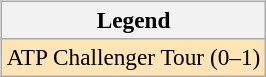<table>
<tr valign=top>
<td><br><table class="wikitable" style=font-size:97%>
<tr>
<th>Legend</th>
</tr>
<tr style="background:moccasin;">
<td>ATP Challenger Tour (0–1)</td>
</tr>
</table>
</td>
<td></td>
</tr>
</table>
